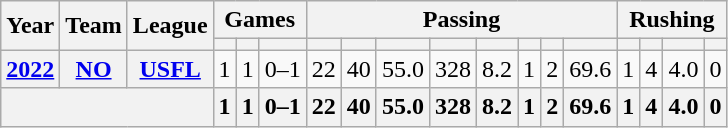<table class="wikitable" style="text-align:center;">
<tr>
<th rowspan="2">Year</th>
<th rowspan="2">Team</th>
<th rowspan="2">League</th>
<th colspan="3">Games</th>
<th colspan="8">Passing</th>
<th colspan="4">Rushing</th>
</tr>
<tr>
<th></th>
<th></th>
<th></th>
<th></th>
<th></th>
<th></th>
<th></th>
<th></th>
<th></th>
<th></th>
<th></th>
<th></th>
<th></th>
<th></th>
<th></th>
</tr>
<tr>
<th><a href='#'>2022</a></th>
<th><a href='#'>NO</a></th>
<th><a href='#'>USFL</a></th>
<td>1</td>
<td>1</td>
<td>0–1</td>
<td>22</td>
<td>40</td>
<td>55.0</td>
<td>328</td>
<td>8.2</td>
<td>1</td>
<td>2</td>
<td>69.6</td>
<td>1</td>
<td>4</td>
<td>4.0</td>
<td>0</td>
</tr>
<tr>
<th colspan="3"></th>
<th>1</th>
<th>1</th>
<th>0–1</th>
<th>22</th>
<th>40</th>
<th>55.0</th>
<th>328</th>
<th>8.2</th>
<th>1</th>
<th>2</th>
<th>69.6</th>
<th>1</th>
<th>4</th>
<th>4.0</th>
<th>0</th>
</tr>
</table>
